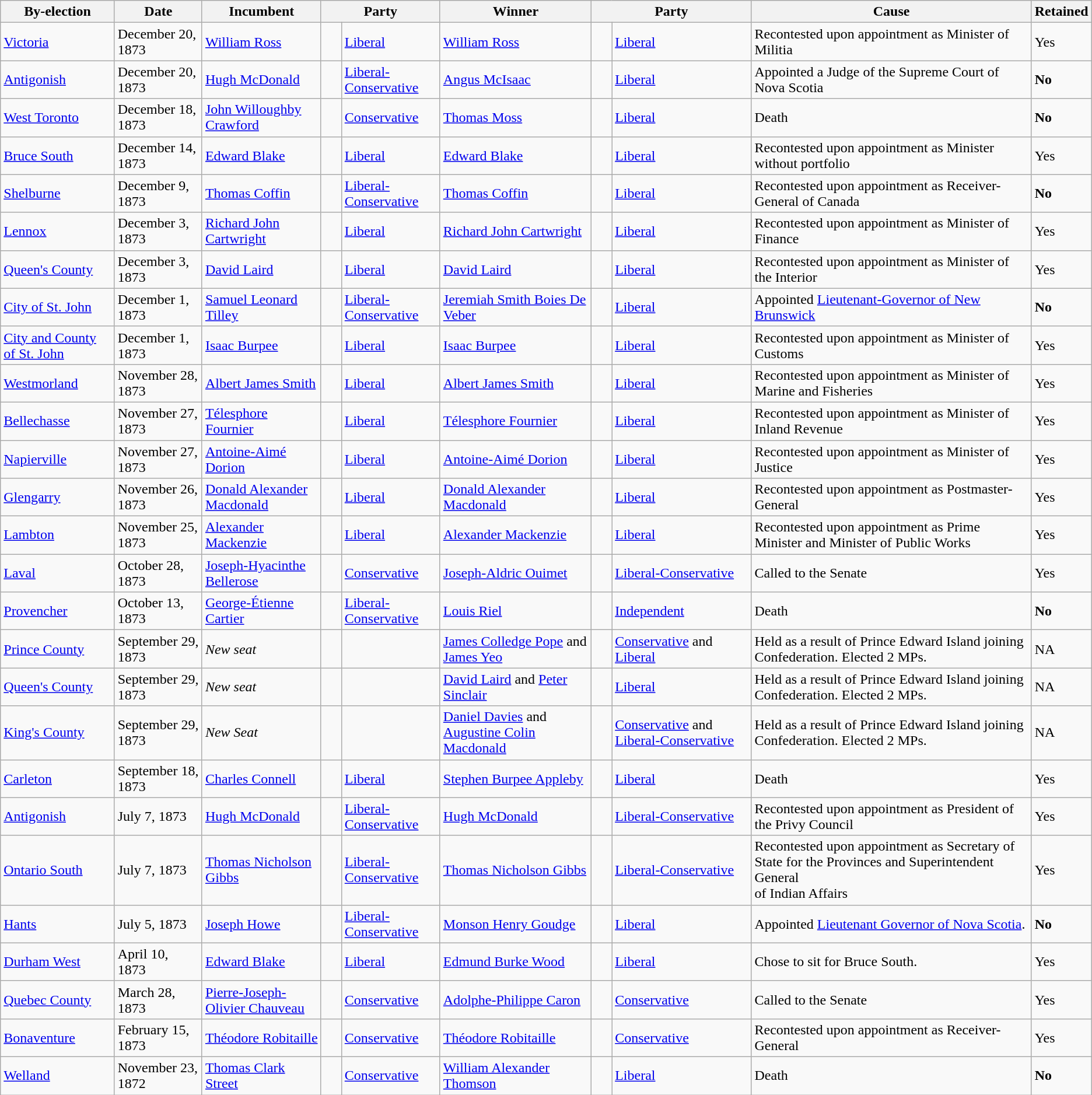<table class="wikitable">
<tr>
<th>By-election</th>
<th>Date</th>
<th>Incumbent</th>
<th colspan=2>Party</th>
<th>Winner</th>
<th colspan=2>Party</th>
<th>Cause</th>
<th>Retained</th>
</tr>
<tr>
<td><a href='#'>Victoria</a></td>
<td>December 20, 1873</td>
<td><a href='#'>William Ross</a></td>
<td>    </td>
<td><a href='#'>Liberal</a></td>
<td><a href='#'>William Ross</a></td>
<td>    </td>
<td><a href='#'>Liberal</a></td>
<td>Recontested upon appointment as Minister of Militia</td>
<td>Yes</td>
</tr>
<tr>
<td><a href='#'>Antigonish</a></td>
<td>December 20, 1873</td>
<td><a href='#'>Hugh McDonald</a></td>
<td>    </td>
<td><a href='#'>Liberal-Conservative</a></td>
<td><a href='#'>Angus McIsaac</a></td>
<td>    </td>
<td><a href='#'>Liberal</a></td>
<td>Appointed a Judge of the Supreme Court of Nova Scotia</td>
<td><strong>No</strong></td>
</tr>
<tr>
<td><a href='#'>West Toronto</a></td>
<td>December 18, 1873</td>
<td><a href='#'>John Willoughby Crawford</a></td>
<td>    </td>
<td><a href='#'>Conservative</a></td>
<td><a href='#'>Thomas Moss</a></td>
<td>    </td>
<td><a href='#'>Liberal</a></td>
<td>Death</td>
<td><strong>No</strong></td>
</tr>
<tr>
<td><a href='#'>Bruce South</a></td>
<td>December 14, 1873</td>
<td><a href='#'>Edward Blake</a></td>
<td>    </td>
<td><a href='#'>Liberal</a></td>
<td><a href='#'>Edward Blake</a></td>
<td>    </td>
<td><a href='#'>Liberal</a></td>
<td>Recontested upon appointment as Minister without portfolio</td>
<td>Yes</td>
</tr>
<tr>
<td><a href='#'>Shelburne</a></td>
<td>December 9, 1873</td>
<td><a href='#'>Thomas Coffin</a></td>
<td>    </td>
<td><a href='#'>Liberal-Conservative</a></td>
<td><a href='#'>Thomas Coffin</a></td>
<td>    </td>
<td><a href='#'>Liberal</a></td>
<td>Recontested upon appointment as Receiver-General of Canada</td>
<td><strong>No</strong></td>
</tr>
<tr>
<td><a href='#'>Lennox</a></td>
<td>December 3, 1873</td>
<td><a href='#'>Richard John Cartwright</a></td>
<td>    </td>
<td><a href='#'>Liberal</a></td>
<td><a href='#'>Richard John Cartwright</a></td>
<td>    </td>
<td><a href='#'>Liberal</a></td>
<td>Recontested upon appointment as Minister of Finance</td>
<td>Yes</td>
</tr>
<tr>
<td><a href='#'>Queen's County</a></td>
<td>December 3, 1873</td>
<td><a href='#'>David Laird</a></td>
<td>    </td>
<td><a href='#'>Liberal</a></td>
<td><a href='#'>David Laird</a></td>
<td>    </td>
<td><a href='#'>Liberal</a></td>
<td>Recontested upon appointment as Minister of the Interior</td>
<td>Yes</td>
</tr>
<tr>
<td><a href='#'>City of St. John</a></td>
<td>December 1, 1873</td>
<td><a href='#'>Samuel Leonard Tilley</a></td>
<td>    </td>
<td><a href='#'>Liberal-Conservative</a></td>
<td><a href='#'>Jeremiah Smith Boies De Veber</a></td>
<td>    </td>
<td><a href='#'>Liberal</a></td>
<td>Appointed <a href='#'>Lieutenant-Governor of New Brunswick</a></td>
<td><strong>No</strong></td>
</tr>
<tr>
<td><a href='#'>City and County of St. John</a></td>
<td>December 1, 1873</td>
<td><a href='#'>Isaac Burpee</a></td>
<td>    </td>
<td><a href='#'>Liberal</a></td>
<td><a href='#'>Isaac Burpee</a></td>
<td>    </td>
<td><a href='#'>Liberal</a></td>
<td>Recontested upon appointment as Minister of Customs</td>
<td>Yes</td>
</tr>
<tr>
<td><a href='#'>Westmorland</a></td>
<td>November 28, 1873</td>
<td><a href='#'>Albert James Smith</a></td>
<td>    </td>
<td><a href='#'>Liberal</a></td>
<td><a href='#'>Albert James Smith</a></td>
<td>    </td>
<td><a href='#'>Liberal</a></td>
<td>Recontested upon appointment as Minister of Marine and Fisheries</td>
<td>Yes</td>
</tr>
<tr>
<td><a href='#'>Bellechasse</a></td>
<td>November 27, 1873</td>
<td><a href='#'>Télesphore Fournier</a></td>
<td>    </td>
<td><a href='#'>Liberal</a></td>
<td><a href='#'>Télesphore Fournier</a></td>
<td>    </td>
<td><a href='#'>Liberal</a></td>
<td>Recontested upon appointment as Minister of Inland Revenue</td>
<td>Yes</td>
</tr>
<tr>
<td><a href='#'>Napierville</a></td>
<td>November 27, 1873</td>
<td><a href='#'>Antoine-Aimé Dorion</a></td>
<td>    </td>
<td><a href='#'>Liberal</a></td>
<td><a href='#'>Antoine-Aimé Dorion</a></td>
<td>    </td>
<td><a href='#'>Liberal</a></td>
<td>Recontested upon appointment as Minister of Justice</td>
<td>Yes</td>
</tr>
<tr>
<td><a href='#'>Glengarry</a></td>
<td>November 26, 1873</td>
<td><a href='#'>Donald Alexander Macdonald</a></td>
<td>    </td>
<td><a href='#'>Liberal</a></td>
<td><a href='#'>Donald Alexander Macdonald</a></td>
<td>    </td>
<td><a href='#'>Liberal</a></td>
<td>Recontested upon appointment as Postmaster-General</td>
<td>Yes</td>
</tr>
<tr>
<td><a href='#'>Lambton</a></td>
<td>November 25, 1873</td>
<td><a href='#'>Alexander Mackenzie</a></td>
<td>    </td>
<td><a href='#'>Liberal</a></td>
<td><a href='#'>Alexander Mackenzie</a></td>
<td>    </td>
<td><a href='#'>Liberal</a></td>
<td>Recontested upon appointment as Prime Minister and Minister of Public Works</td>
<td>Yes</td>
</tr>
<tr>
<td><a href='#'>Laval</a></td>
<td>October 28, 1873</td>
<td><a href='#'>Joseph-Hyacinthe Bellerose</a></td>
<td>    </td>
<td><a href='#'>Conservative</a></td>
<td><a href='#'>Joseph-Aldric Ouimet</a></td>
<td>    </td>
<td><a href='#'>Liberal-Conservative</a></td>
<td>Called to the Senate</td>
<td>Yes</td>
</tr>
<tr>
<td><a href='#'>Provencher</a></td>
<td>October 13, 1873</td>
<td><a href='#'>George-Étienne Cartier</a></td>
<td>    </td>
<td><a href='#'>Liberal-Conservative</a></td>
<td><a href='#'>Louis Riel</a></td>
<td>    </td>
<td><a href='#'>Independent</a></td>
<td>Death</td>
<td><strong>No</strong></td>
</tr>
<tr>
<td><a href='#'>Prince County</a></td>
<td>September 29, 1873</td>
<td><em>New seat</em></td>
<td></td>
<td></td>
<td><a href='#'>James Colledge Pope</a> and <a href='#'>James Yeo</a></td>
<td></td>
<td><a href='#'>Conservative</a> and <a href='#'>Liberal</a></td>
<td>Held as a result of Prince Edward Island joining Confederation. Elected 2 MPs.</td>
<td>NA</td>
</tr>
<tr>
<td><a href='#'>Queen's County</a></td>
<td>September 29, 1873</td>
<td><em>New seat</em></td>
<td></td>
<td></td>
<td><a href='#'>David Laird</a> and <a href='#'>Peter Sinclair</a></td>
<td>    </td>
<td><a href='#'>Liberal</a></td>
<td>Held as a result of Prince Edward Island joining Confederation. Elected 2 MPs.</td>
<td>NA</td>
</tr>
<tr>
<td><a href='#'>King's County</a></td>
<td>September 29, 1873</td>
<td><em>New Seat</em></td>
<td></td>
<td></td>
<td><a href='#'>Daniel Davies</a> and <a href='#'>Augustine Colin Macdonald</a></td>
<td>    </td>
<td><a href='#'>Conservative</a> and <a href='#'>Liberal-Conservative</a></td>
<td>Held as a result of Prince Edward Island joining Confederation. Elected 2 MPs.</td>
<td>NA</td>
</tr>
<tr>
<td><a href='#'>Carleton</a></td>
<td>September 18, 1873</td>
<td><a href='#'>Charles Connell</a></td>
<td>    </td>
<td><a href='#'>Liberal</a></td>
<td><a href='#'>Stephen Burpee Appleby</a></td>
<td>    </td>
<td><a href='#'>Liberal</a></td>
<td>Death</td>
<td>Yes</td>
</tr>
<tr>
<td><a href='#'>Antigonish</a></td>
<td>July 7, 1873</td>
<td><a href='#'>Hugh McDonald</a></td>
<td>    </td>
<td><a href='#'>Liberal-Conservative</a></td>
<td><a href='#'>Hugh McDonald</a></td>
<td>    </td>
<td><a href='#'>Liberal-Conservative</a></td>
<td>Recontested upon appointment as President of the Privy Council</td>
<td>Yes</td>
</tr>
<tr>
<td><a href='#'>Ontario South</a></td>
<td>July 7, 1873</td>
<td><a href='#'>Thomas Nicholson Gibbs</a></td>
<td>    </td>
<td><a href='#'>Liberal-Conservative</a></td>
<td><a href='#'>Thomas Nicholson Gibbs</a></td>
<td>    </td>
<td><a href='#'>Liberal-Conservative</a></td>
<td>Recontested upon appointment as  Secretary of State for the Provinces and Superintendent General<br>of Indian Affairs</td>
<td>Yes</td>
</tr>
<tr>
<td><a href='#'>Hants</a></td>
<td>July 5, 1873</td>
<td><a href='#'>Joseph Howe</a></td>
<td>    </td>
<td><a href='#'>Liberal-Conservative</a></td>
<td><a href='#'>Monson Henry Goudge</a></td>
<td>    </td>
<td><a href='#'>Liberal</a></td>
<td>Appointed <a href='#'>Lieutenant Governor of Nova Scotia</a>.</td>
<td><strong>No</strong></td>
</tr>
<tr>
<td><a href='#'>Durham West</a></td>
<td>April 10, 1873</td>
<td><a href='#'>Edward Blake</a></td>
<td>    </td>
<td><a href='#'>Liberal</a></td>
<td><a href='#'>Edmund Burke Wood</a></td>
<td>    </td>
<td><a href='#'>Liberal</a></td>
<td>Chose to sit for Bruce South.</td>
<td>Yes</td>
</tr>
<tr>
<td><a href='#'>Quebec County</a></td>
<td>March 28, 1873</td>
<td><a href='#'>Pierre-Joseph-Olivier Chauveau</a></td>
<td>    </td>
<td><a href='#'>Conservative</a></td>
<td><a href='#'>Adolphe-Philippe Caron</a></td>
<td>    </td>
<td><a href='#'>Conservative</a></td>
<td>Called to the Senate</td>
<td>Yes</td>
</tr>
<tr>
<td><a href='#'>Bonaventure</a></td>
<td>February 15, 1873</td>
<td><a href='#'>Théodore Robitaille</a></td>
<td>    </td>
<td><a href='#'>Conservative</a></td>
<td><a href='#'>Théodore Robitaille</a></td>
<td>    </td>
<td><a href='#'>Conservative</a></td>
<td>Recontested upon appointment as Receiver-General</td>
<td>Yes</td>
</tr>
<tr>
<td><a href='#'>Welland</a></td>
<td>November 23, 1872</td>
<td><a href='#'>Thomas Clark Street</a></td>
<td>    </td>
<td><a href='#'>Conservative</a></td>
<td><a href='#'>William Alexander Thomson</a></td>
<td>    </td>
<td><a href='#'>Liberal</a></td>
<td>Death</td>
<td><strong>No</strong></td>
</tr>
</table>
